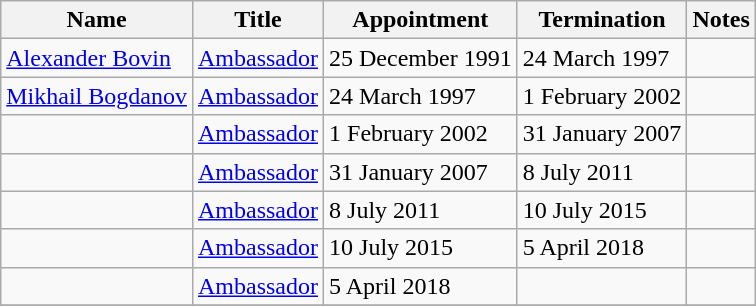<table class="wikitable">
<tr valign="middle">
<th>Name</th>
<th>Title</th>
<th>Appointment</th>
<th>Termination</th>
<th>Notes</th>
</tr>
<tr>
<td><a href='#'>Alexander Bovin</a></td>
<td><a href='#'>Ambassador</a></td>
<td>25 December 1991</td>
<td>24 March 1997</td>
<td></td>
</tr>
<tr>
<td><a href='#'>Mikhail Bogdanov</a></td>
<td><a href='#'>Ambassador</a></td>
<td>24 March 1997</td>
<td>1 February 2002</td>
<td></td>
</tr>
<tr>
<td></td>
<td><a href='#'>Ambassador</a></td>
<td>1 February 2002</td>
<td>31 January 2007</td>
<td></td>
</tr>
<tr>
<td></td>
<td><a href='#'>Ambassador</a></td>
<td>31 January 2007</td>
<td>8 July 2011</td>
<td></td>
</tr>
<tr>
<td></td>
<td><a href='#'>Ambassador</a></td>
<td>8 July 2011</td>
<td>10 July 2015</td>
<td></td>
</tr>
<tr>
<td></td>
<td><a href='#'>Ambassador</a></td>
<td>10 July 2015</td>
<td>5 April 2018</td>
<td></td>
</tr>
<tr>
<td></td>
<td><a href='#'>Ambassador</a></td>
<td>5 April 2018</td>
<td></td>
<td></td>
</tr>
<tr>
</tr>
</table>
